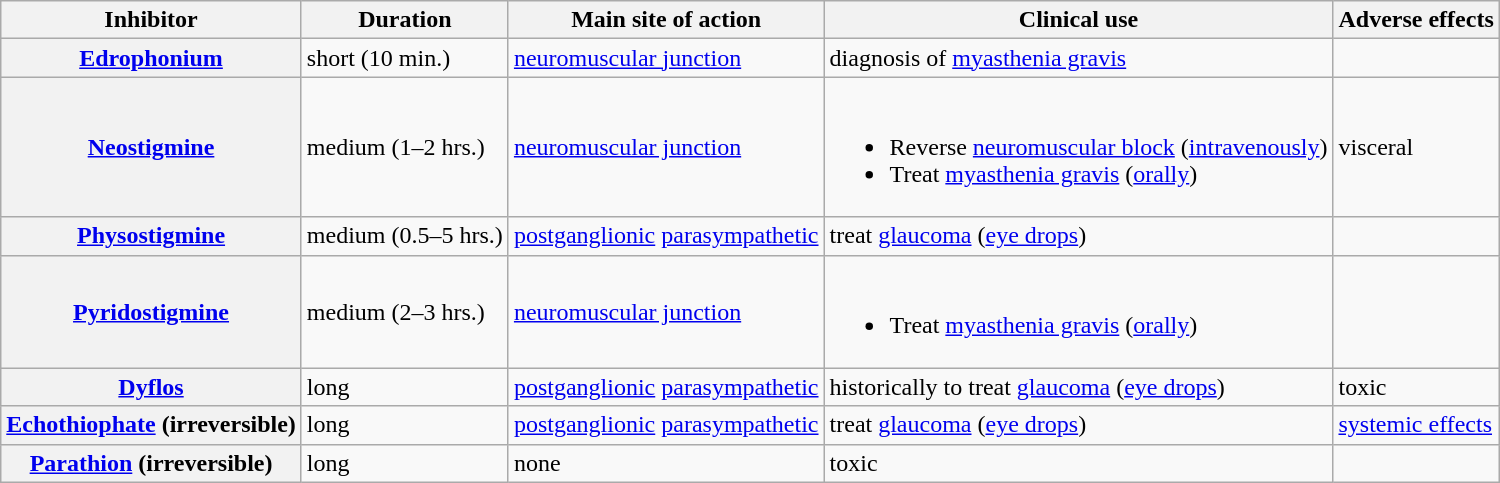<table class="wikitable sortable">
<tr>
<th>Inhibitor</th>
<th>Duration</th>
<th>Main site of action</th>
<th>Clinical use</th>
<th>Adverse effects</th>
</tr>
<tr>
<th><a href='#'>Edrophonium</a></th>
<td>short (10 min.)</td>
<td><a href='#'>neuromuscular junction</a></td>
<td>diagnosis of <a href='#'>myasthenia gravis</a></td>
<td></td>
</tr>
<tr>
<th><a href='#'>Neostigmine</a></th>
<td>medium (1–2 hrs.)</td>
<td><a href='#'>neuromuscular junction</a></td>
<td><br><ul><li>Reverse <a href='#'>neuromuscular block</a> (<a href='#'>intravenously</a>)</li><li>Treat <a href='#'>myasthenia gravis</a> (<a href='#'>orally</a>)</li></ul></td>
<td>visceral</td>
</tr>
<tr>
<th><a href='#'>Physostigmine</a></th>
<td>medium (0.5–5 hrs.)</td>
<td><a href='#'>postganglionic</a> <a href='#'>parasympathetic</a></td>
<td>treat <a href='#'>glaucoma</a> (<a href='#'>eye drops</a>)</td>
<td></td>
</tr>
<tr>
<th><a href='#'>Pyridostigmine</a></th>
<td>medium (2–3 hrs.)</td>
<td><a href='#'>neuromuscular junction</a></td>
<td><br><ul><li>Treat <a href='#'>myasthenia gravis</a> (<a href='#'>orally</a>)</li></ul></td>
<td></td>
</tr>
<tr>
<th><a href='#'>Dyflos</a></th>
<td>long</td>
<td><a href='#'>postganglionic</a> <a href='#'>parasympathetic</a></td>
<td>historically to treat <a href='#'>glaucoma</a> (<a href='#'>eye drops</a>)</td>
<td>toxic</td>
</tr>
<tr>
<th><a href='#'>Echothiophate</a> (irreversible)</th>
<td>long</td>
<td><a href='#'>postganglionic</a> <a href='#'>parasympathetic</a></td>
<td>treat <a href='#'>glaucoma</a> (<a href='#'>eye drops</a>)</td>
<td><a href='#'>systemic effects</a></td>
</tr>
<tr>
<th><a href='#'>Parathion</a> (irreversible)</th>
<td>long</td>
<td>none</td>
<td>toxic</td>
<td></td>
</tr>
</table>
